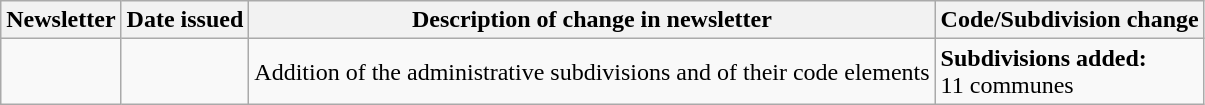<table class="wikitable">
<tr>
<th>Newsletter</th>
<th>Date issued</th>
<th>Description of change in newsletter</th>
<th>Code/Subdivision change</th>
</tr>
<tr>
<td id="I-8"></td>
<td></td>
<td>Addition of the administrative subdivisions and of their code elements</td>
<td style=white-space:nowrap><strong>Subdivisions added:</strong><br> 11 communes</td>
</tr>
</table>
